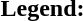<table class="toccolours" style="font-size:100%; white-space:nowrap;">
<tr>
<td><strong>Legend:</strong></td>
<td>      </td>
</tr>
<tr>
<td></td>
</tr>
<tr>
<td></td>
</tr>
<tr>
<td></td>
</tr>
</table>
